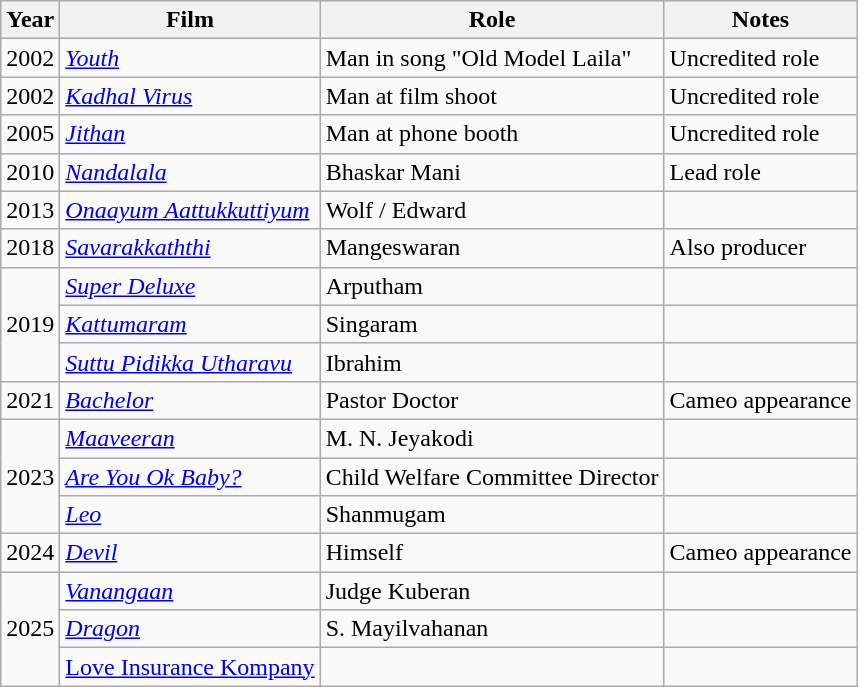<table class="wikitable sortable">
<tr>
<th scope="col">Year</th>
<th scope="col">Film</th>
<th scope="col">Role</th>
<th class="unsortable" scope="col">Notes</th>
</tr>
<tr>
<td>2002</td>
<td><em><a href='#'>Youth</a></em></td>
<td>Man in song "Old Model Laila"</td>
<td>Uncredited role</td>
</tr>
<tr>
<td>2002</td>
<td><em><a href='#'>Kadhal Virus</a></em></td>
<td>Man at film shoot</td>
<td>Uncredited role</td>
</tr>
<tr>
<td>2005</td>
<td><em><a href='#'>Jithan</a></em></td>
<td>Man at phone booth</td>
<td>Uncredited role</td>
</tr>
<tr>
<td>2010</td>
<td><em><a href='#'>Nandalala</a></em></td>
<td>Bhaskar Mani</td>
<td>Lead role</td>
</tr>
<tr>
<td>2013</td>
<td><em><a href='#'>Onaayum Aattukkuttiyum</a></em></td>
<td>Wolf / Edward</td>
<td></td>
</tr>
<tr>
<td>2018</td>
<td><em><a href='#'>Savarakkaththi</a></em></td>
<td>Mangeswaran</td>
<td>Also producer</td>
</tr>
<tr>
<td rowspan="3">2019</td>
<td><em><a href='#'>Super Deluxe</a></em></td>
<td>Arputham</td>
<td></td>
</tr>
<tr>
<td><em><a href='#'>Kattumaram</a></em></td>
<td>Singaram</td>
<td></td>
</tr>
<tr>
<td><em><a href='#'>Suttu Pidikka Utharavu</a></em></td>
<td>Ibrahim</td>
<td></td>
</tr>
<tr>
<td>2021</td>
<td><em><a href='#'>Bachelor</a></em></td>
<td>Pastor Doctor</td>
<td>Cameo appearance</td>
</tr>
<tr>
<td rowspan="3">2023</td>
<td><em><a href='#'>Maaveeran</a></em></td>
<td>M. N. Jeyakodi</td>
<td></td>
</tr>
<tr>
<td><em><a href='#'>Are You Ok Baby?</a></em></td>
<td>Child Welfare Committee Director</td>
<td></td>
</tr>
<tr>
<td><em><a href='#'>Leo</a></em></td>
<td>Shanmugam</td>
<td></td>
</tr>
<tr>
<td>2024</td>
<td><em><a href='#'>Devil</a></em></td>
<td>Himself</td>
<td>Cameo appearance</td>
</tr>
<tr>
<td rowspan="3">2025</td>
<td><em><a href='#'>Vanangaan</a></em></td>
<td>Judge Kuberan</td>
<td></td>
</tr>
<tr>
<td><em><a href='#'>Dragon</a></em></td>
<td>S. Mayilvahanan</td>
<td></td>
</tr>
<tr>
<td><a href='#'>Love Insurance Kompany</a></td>
<td></td>
<td></td>
</tr>
</table>
